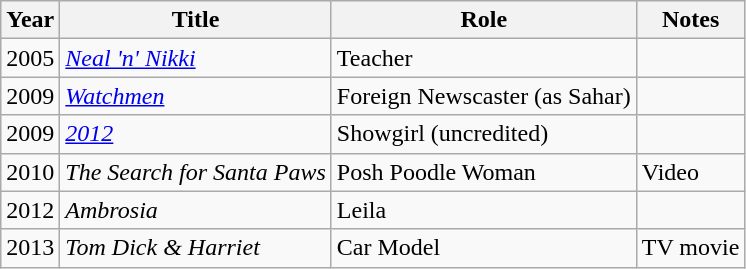<table class="wikitable sortable">
<tr>
<th>Year</th>
<th>Title</th>
<th>Role</th>
<th class="unsortable">Notes</th>
</tr>
<tr>
<td>2005</td>
<td><em><a href='#'>Neal 'n' Nikki</a></em></td>
<td>Teacher</td>
<td></td>
</tr>
<tr>
<td>2009</td>
<td><em><a href='#'>Watchmen</a></em></td>
<td>Foreign Newscaster (as Sahar)</td>
<td></td>
</tr>
<tr>
<td>2009</td>
<td><em><a href='#'>2012</a></em></td>
<td>Showgirl (uncredited)</td>
<td></td>
</tr>
<tr>
<td>2010</td>
<td><em>The Search for Santa Paws</em></td>
<td>Posh Poodle Woman</td>
<td>Video</td>
</tr>
<tr>
<td>2012</td>
<td><em>Ambrosia</em></td>
<td>Leila</td>
<td></td>
</tr>
<tr>
<td>2013</td>
<td><em>Tom Dick & Harriet</em></td>
<td>Car Model</td>
<td>TV movie</td>
</tr>
</table>
